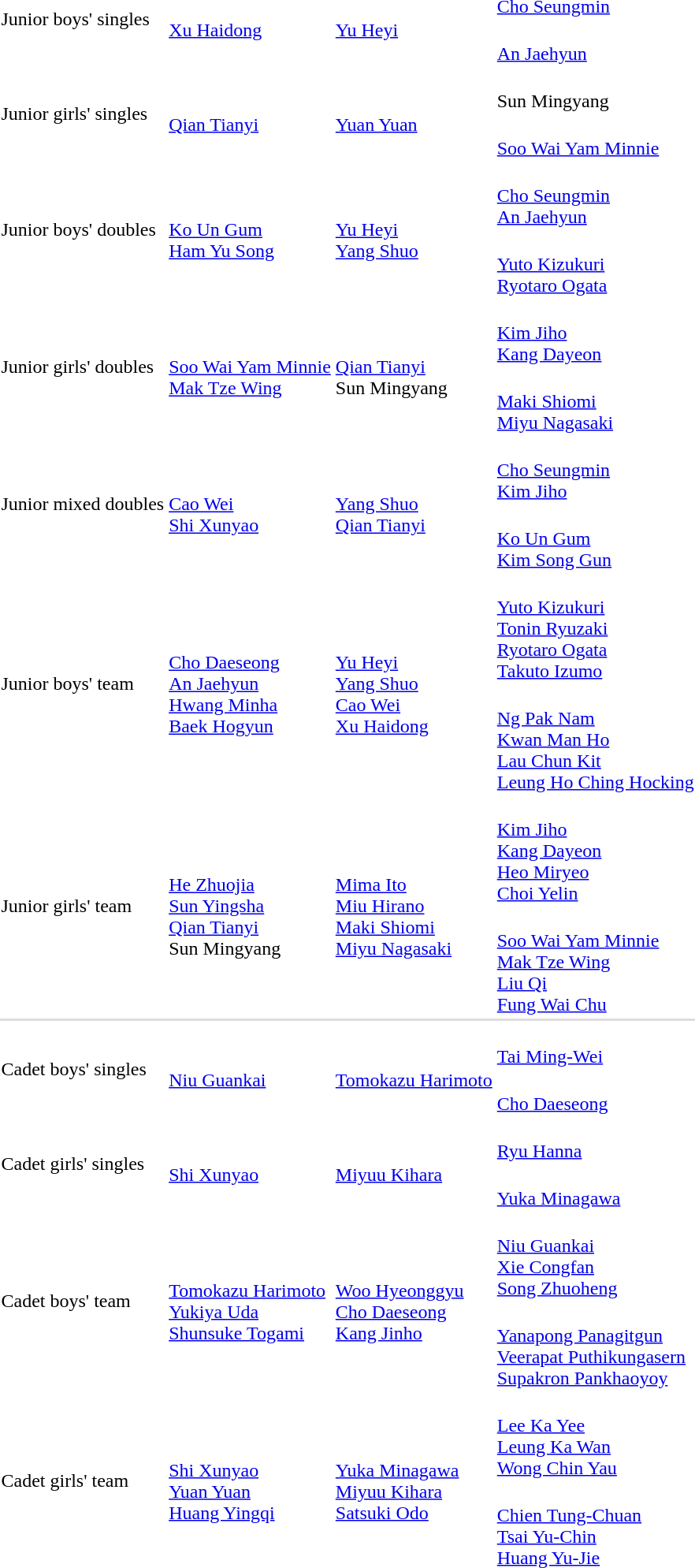<table>
<tr>
<td rowspan=2>Junior boys' singles</td>
<td rowspan=2><br><a href='#'>Xu Haidong</a></td>
<td rowspan=2><br><a href='#'>Yu Heyi</a></td>
<td><br><a href='#'>Cho Seungmin</a></td>
</tr>
<tr>
<td><br><a href='#'>An Jaehyun</a></td>
</tr>
<tr>
<td rowspan=2>Junior girls' singles</td>
<td rowspan=2><br><a href='#'>Qian Tianyi</a></td>
<td rowspan=2><br><a href='#'>Yuan Yuan</a></td>
<td><br>Sun Mingyang</td>
</tr>
<tr>
<td><br><a href='#'>Soo Wai Yam Minnie</a></td>
</tr>
<tr>
<td rowspan=2>Junior boys' doubles</td>
<td rowspan=2><br><a href='#'>Ko Un Gum</a><br><a href='#'>Ham Yu Song</a></td>
<td rowspan=2><br><a href='#'>Yu Heyi</a><br><a href='#'>Yang Shuo</a></td>
<td><br><a href='#'>Cho Seungmin</a><br><a href='#'>An Jaehyun</a></td>
</tr>
<tr>
<td><br><a href='#'>Yuto Kizukuri</a><br><a href='#'>Ryotaro Ogata</a></td>
</tr>
<tr>
<td rowspan=2>Junior girls' doubles</td>
<td rowspan=2><br><a href='#'>Soo Wai Yam Minnie</a><br><a href='#'>Mak Tze Wing</a></td>
<td rowspan=2><br><a href='#'>Qian Tianyi</a><br>Sun Mingyang</td>
<td><br><a href='#'>Kim Jiho</a><br><a href='#'>Kang Dayeon</a></td>
</tr>
<tr>
<td><br><a href='#'>Maki Shiomi</a><br><a href='#'>Miyu Nagasaki</a></td>
</tr>
<tr>
<td rowspan=2>Junior mixed doubles</td>
<td rowspan=2><br><a href='#'>Cao Wei</a><br><a href='#'>Shi Xunyao</a></td>
<td rowspan=2><br><a href='#'>Yang Shuo</a><br><a href='#'>Qian Tianyi</a></td>
<td><br><a href='#'>Cho Seungmin</a><br><a href='#'>Kim Jiho</a></td>
</tr>
<tr>
<td><br><a href='#'>Ko Un Gum</a><br><a href='#'>Kim Song Gun</a></td>
</tr>
<tr>
<td rowspan=2>Junior boys' team</td>
<td rowspan=2><br><a href='#'>Cho Daeseong</a><br><a href='#'>An Jaehyun</a><br><a href='#'>Hwang Minha</a><br><a href='#'>Baek Hogyun</a></td>
<td rowspan=2><br><a href='#'>Yu Heyi</a><br><a href='#'>Yang Shuo</a><br><a href='#'>Cao Wei</a><br><a href='#'>Xu Haidong</a></td>
<td><br><a href='#'>Yuto Kizukuri</a><br><a href='#'>Tonin Ryuzaki</a><br><a href='#'>Ryotaro Ogata</a><br><a href='#'>Takuto Izumo</a></td>
</tr>
<tr>
<td><br><a href='#'>Ng Pak Nam</a><br><a href='#'>Kwan Man Ho</a><br><a href='#'>Lau Chun Kit</a><br><a href='#'>Leung Ho Ching Hocking</a></td>
</tr>
<tr>
<td rowspan=2>Junior girls' team</td>
<td rowspan=2><br><a href='#'>He Zhuojia</a><br><a href='#'>Sun Yingsha</a><br><a href='#'>Qian Tianyi</a><br>Sun Mingyang</td>
<td rowspan=2><br><a href='#'>Mima Ito</a><br><a href='#'>Miu Hirano</a><br><a href='#'>Maki Shiomi</a><br><a href='#'>Miyu Nagasaki</a></td>
<td><br><a href='#'>Kim Jiho</a><br><a href='#'>Kang Dayeon</a><br><a href='#'>Heo Miryeo</a><br><a href='#'>Choi Yelin</a></td>
</tr>
<tr>
<td><br><a href='#'>Soo Wai Yam Minnie</a><br><a href='#'>Mak Tze Wing</a><br><a href='#'>Liu Qi</a><br><a href='#'>Fung Wai Chu</a></td>
</tr>
<tr style="background:#dddddd;">
<td colspan=7></td>
</tr>
<tr>
<td rowspan=2>Cadet boys' singles</td>
<td rowspan=2><br><a href='#'>Niu Guankai</a></td>
<td rowspan=2><br><a href='#'>Tomokazu Harimoto</a></td>
<td><br><a href='#'>Tai Ming-Wei</a></td>
</tr>
<tr>
<td><br><a href='#'>Cho Daeseong</a></td>
</tr>
<tr>
<td rowspan=2>Cadet girls' singles</td>
<td rowspan=2><br><a href='#'>Shi Xunyao</a></td>
<td rowspan=2><br><a href='#'>Miyuu Kihara</a></td>
<td><br><a href='#'>Ryu Hanna</a></td>
</tr>
<tr>
<td><br><a href='#'>Yuka Minagawa</a></td>
</tr>
<tr>
<td rowspan=2>Cadet boys' team</td>
<td rowspan=2><br><a href='#'>Tomokazu Harimoto</a><br><a href='#'>Yukiya Uda</a><br><a href='#'>Shunsuke Togami</a></td>
<td rowspan=2><br><a href='#'>Woo Hyeonggyu</a><br><a href='#'>Cho Daeseong</a><br><a href='#'>Kang Jinho</a></td>
<td><br><a href='#'>Niu Guankai</a><br><a href='#'>Xie Congfan</a><br><a href='#'>Song Zhuoheng</a></td>
</tr>
<tr>
<td><br><a href='#'>Yanapong Panagitgun</a><br><a href='#'>Veerapat Puthikungasern</a><br><a href='#'>Supakron Pankhaoyoy</a></td>
</tr>
<tr>
<td rowspan=2>Cadet girls' team</td>
<td rowspan=2><br><a href='#'>Shi Xunyao</a><br><a href='#'>Yuan Yuan</a><br><a href='#'>Huang Yingqi</a></td>
<td rowspan=2><br><a href='#'>Yuka Minagawa</a><br><a href='#'>Miyuu Kihara</a><br><a href='#'>Satsuki Odo</a></td>
<td><br><a href='#'>Lee Ka Yee</a><br><a href='#'>Leung Ka Wan</a><br><a href='#'>Wong Chin Yau</a></td>
</tr>
<tr>
<td><br><a href='#'>Chien Tung-Chuan</a><br><a href='#'>Tsai Yu-Chin</a><br><a href='#'>Huang Yu-Jie</a></td>
</tr>
</table>
